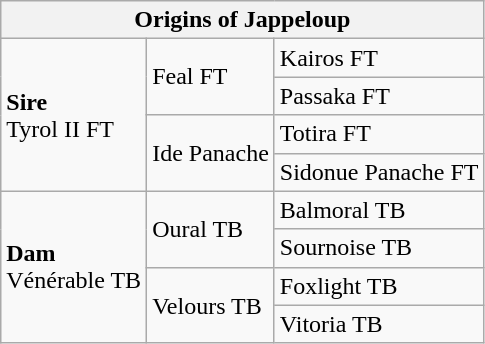<table class="wikitable">
<tr>
<th colspan="3">Origins of Jappeloup</th>
</tr>
<tr>
<td rowspan="4"><strong>Sire</strong><br>Tyrol II FT</td>
<td rowspan="2">Feal FT</td>
<td>Kairos FT</td>
</tr>
<tr>
<td>Passaka FT</td>
</tr>
<tr>
<td rowspan="2">Ide Panache</td>
<td>Totira FT</td>
</tr>
<tr>
<td>Sidonue Panache FT</td>
</tr>
<tr>
<td rowspan="4"><strong>Dam</strong><br>Vénérable TB</td>
<td rowspan="2">Oural TB</td>
<td>Balmoral TB</td>
</tr>
<tr>
<td>Sournoise TB</td>
</tr>
<tr>
<td rowspan="2">Velours TB</td>
<td>Foxlight TB</td>
</tr>
<tr>
<td>Vitoria TB</td>
</tr>
</table>
